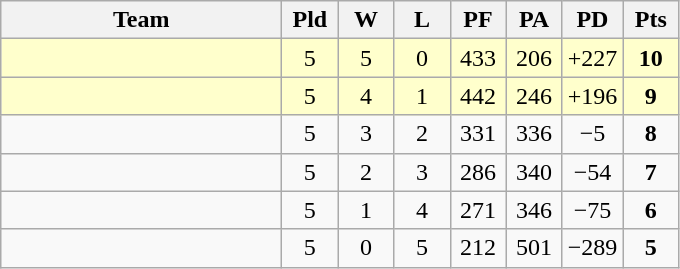<table class=wikitable style="text-align:center">
<tr>
<th width=180>Team</th>
<th width=30>Pld</th>
<th width=30>W</th>
<th width=30>L</th>
<th width=30>PF</th>
<th width=30>PA</th>
<th width=30>PD</th>
<th width=30>Pts</th>
</tr>
<tr align=center bgcolor="#ffffcc">
<td align=left></td>
<td>5</td>
<td>5</td>
<td>0</td>
<td>433</td>
<td>206</td>
<td>+227</td>
<td><strong>10</strong></td>
</tr>
<tr align=center bgcolor="#ffffcc">
<td align=left></td>
<td>5</td>
<td>4</td>
<td>1</td>
<td>442</td>
<td>246</td>
<td>+196</td>
<td><strong>9</strong></td>
</tr>
<tr align=center>
<td align=left></td>
<td>5</td>
<td>3</td>
<td>2</td>
<td>331</td>
<td>336</td>
<td>−5</td>
<td><strong>8</strong></td>
</tr>
<tr align=center>
<td align=left></td>
<td>5</td>
<td>2</td>
<td>3</td>
<td>286</td>
<td>340</td>
<td>−54</td>
<td><strong>7</strong></td>
</tr>
<tr align=center>
<td align=left></td>
<td>5</td>
<td>1</td>
<td>4</td>
<td>271</td>
<td>346</td>
<td>−75</td>
<td><strong>6</strong></td>
</tr>
<tr align=center>
<td align=left></td>
<td>5</td>
<td>0</td>
<td>5</td>
<td>212</td>
<td>501</td>
<td>−289</td>
<td><strong>5</strong></td>
</tr>
</table>
